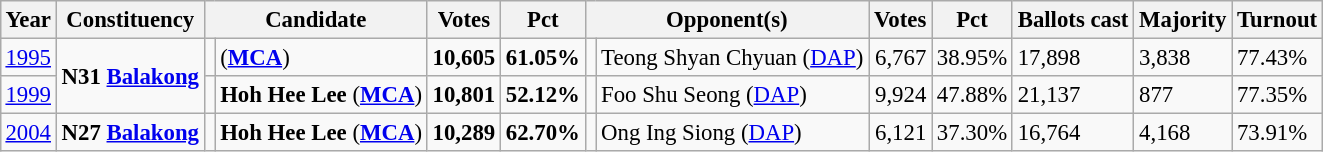<table class="wikitable" style="margin:0.5em ; font-size:95%">
<tr>
<th>Year</th>
<th>Constituency</th>
<th colspan=2>Candidate</th>
<th>Votes</th>
<th>Pct</th>
<th colspan=2>Opponent(s)</th>
<th>Votes</th>
<th>Pct</th>
<th>Ballots cast</th>
<th>Majority</th>
<th>Turnout</th>
</tr>
<tr>
<td><a href='#'>1995</a></td>
<td rowspan=2><strong>N31 <a href='#'>Balakong</a></strong></td>
<td></td>
<td> (<a href='#'><strong>MCA</strong></a>)</td>
<td align=right><strong>10,605</strong></td>
<td><strong>61.05%</strong></td>
<td></td>
<td>Teong Shyan Chyuan (<a href='#'>DAP</a>)</td>
<td align=right>6,767</td>
<td>38.95%</td>
<td>17,898</td>
<td>3,838</td>
<td>77.43%</td>
</tr>
<tr>
<td><a href='#'>1999</a></td>
<td></td>
<td><strong>Hoh Hee Lee</strong> (<a href='#'><strong>MCA</strong></a>)</td>
<td align=right><strong>10,801</strong></td>
<td><strong>52.12%</strong></td>
<td></td>
<td>Foo Shu Seong (<a href='#'>DAP</a>)</td>
<td align=right>9,924</td>
<td>47.88%</td>
<td>21,137</td>
<td>877</td>
<td>77.35%</td>
</tr>
<tr>
<td><a href='#'>2004</a></td>
<td><strong>N27 <a href='#'>Balakong</a></strong></td>
<td></td>
<td><strong>Hoh Hee Lee</strong> (<a href='#'><strong>MCA</strong></a>)</td>
<td align=right><strong>10,289</strong></td>
<td><strong>62.70%</strong></td>
<td></td>
<td>Ong Ing Siong (<a href='#'>DAP</a>)</td>
<td align=right>6,121</td>
<td>37.30%</td>
<td>16,764</td>
<td>4,168</td>
<td>73.91%</td>
</tr>
</table>
